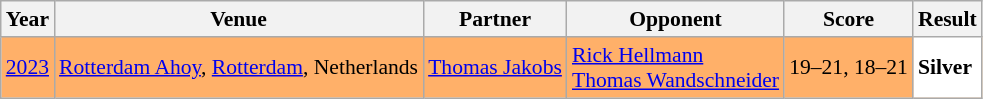<table class="sortable wikitable" style="font-size: 90%;">
<tr>
<th>Year</th>
<th>Venue</th>
<th>Partner</th>
<th>Opponent</th>
<th>Score</th>
<th>Result</th>
</tr>
<tr style="background:#FFB069">
<td align="center"><a href='#'>2023</a></td>
<td align="left"><a href='#'>Rotterdam Ahoy</a>, <a href='#'>Rotterdam</a>, Netherlands</td>
<td align="left"> <a href='#'>Thomas Jakobs</a></td>
<td align="left"> <a href='#'>Rick Hellmann</a><br> <a href='#'>Thomas Wandschneider</a></td>
<td align="left">19–21, 18–21</td>
<td style="text-align:left; background:white"> <strong>Silver</strong></td>
</tr>
</table>
